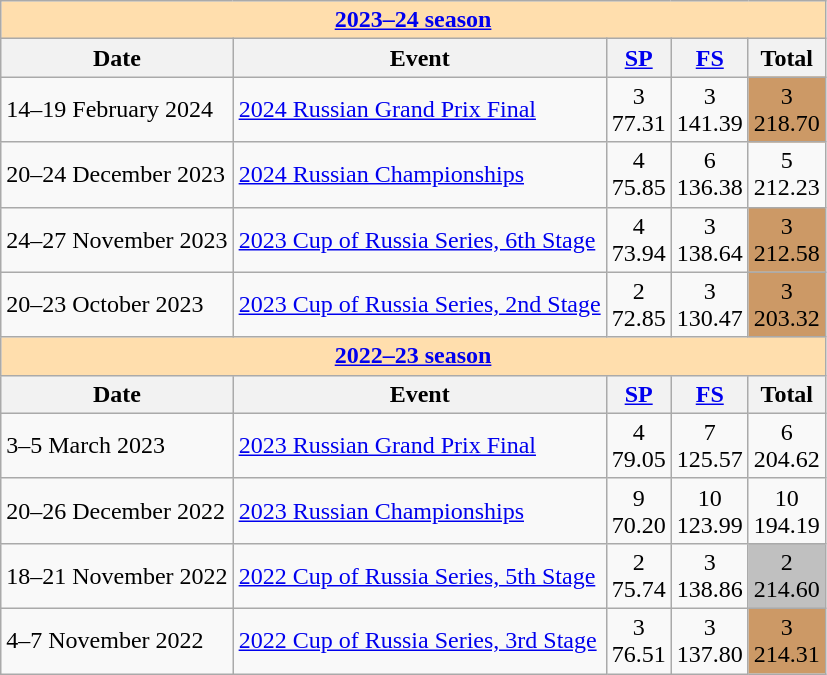<table class="wikitable">
<tr>
<td style="background-color: #ffdead; " colspan=5 align=center><a href='#'><strong>2023–24 season</strong></a></td>
</tr>
<tr>
<th>Date</th>
<th>Event</th>
<th><a href='#'>SP</a></th>
<th><a href='#'>FS</a></th>
<th>Total</th>
</tr>
<tr>
<td>14–19 February 2024</td>
<td><a href='#'>2024 Russian Grand Prix Final</a> <br></td>
<td align=center>3 <br> 77.31</td>
<td align=center>3 <br> 141.39</td>
<td align=center bgcolor=cc9966>3 <br> 218.70</td>
</tr>
<tr>
<td>20–24 December 2023</td>
<td><a href='#'>2024 Russian Championships</a> <br></td>
<td align=center>4 <br> 75.85</td>
<td align=center>6 <br> 136.38</td>
<td align=center>5 <br> 212.23</td>
</tr>
<tr>
<td>24–27 November 2023</td>
<td><a href='#'>2023 Cup of Russia Series, 6th Stage</a> <br></td>
<td align=center>4 <br> 73.94</td>
<td align=center>3 <br> 138.64</td>
<td align=center bgcolor=cc9966>3 <br> 212.58</td>
</tr>
<tr>
<td>20–23 October 2023</td>
<td><a href='#'>2023 Cup of Russia Series, 2nd Stage</a> <br></td>
<td align=center>2 <br> 72.85</td>
<td align=center>3 <br> 130.47</td>
<td align=center bgcolor=cc9966>3 <br> 203.32</td>
</tr>
<tr>
<td style="background-color: #ffdead; " colspan=5 align=center><a href='#'><strong>2022–23 season</strong></a></td>
</tr>
<tr>
<th>Date</th>
<th>Event</th>
<th><a href='#'>SP</a></th>
<th><a href='#'>FS</a></th>
<th>Total</th>
</tr>
<tr>
<td>3–5 March 2023</td>
<td><a href='#'>2023 Russian Grand Prix Final</a> <br></td>
<td align=center>4 <br> 79.05</td>
<td align=center>7 <br> 125.57</td>
<td align=center>6 <br> 204.62</td>
</tr>
<tr>
<td>20–26 December 2022</td>
<td><a href='#'>2023 Russian Championships</a> <br></td>
<td align=center>9 <br> 70.20</td>
<td align=center>10 <br> 123.99</td>
<td align=center>10 <br> 194.19</td>
</tr>
<tr>
<td>18–21 November 2022</td>
<td><a href='#'>2022 Cup of Russia Series, 5th Stage</a> <br></td>
<td align=center>2 <br> 75.74</td>
<td align=center>3 <br> 138.86</td>
<td align=center bgcolor=silver>2 <br> 214.60</td>
</tr>
<tr>
<td>4–7 November 2022</td>
<td><a href='#'>2022 Cup of Russia Series, 3rd Stage</a> <br></td>
<td align=center>3 <br> 76.51</td>
<td align=center>3 <br> 137.80</td>
<td align=center bgcolor=cc9966>3 <br> 214.31</td>
</tr>
</table>
